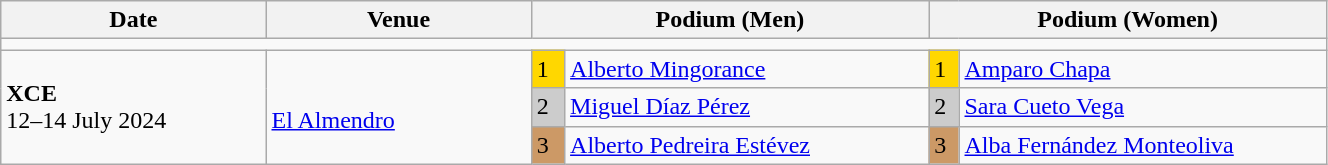<table class="wikitable" width=70%>
<tr>
<th>Date</th>
<th width=20%>Venue</th>
<th colspan=2 width=30%>Podium (Men)</th>
<th colspan=2 width=30%>Podium (Women)</th>
</tr>
<tr>
<td colspan=6></td>
</tr>
<tr>
<td rowspan=3><strong>XCE</strong> <br> 12–14 July 2024</td>
<td rowspan=3><br><a href='#'>El Almendro</a></td>
<td bgcolor=FFD700>1</td>
<td><a href='#'>Alberto Mingorance</a></td>
<td bgcolor=FFD700>1</td>
<td><a href='#'>Amparo Chapa</a></td>
</tr>
<tr>
<td bgcolor=CCCCCC>2</td>
<td><a href='#'>Miguel Díaz Pérez</a></td>
<td bgcolor=CCCCCC>2</td>
<td><a href='#'>Sara Cueto Vega</a></td>
</tr>
<tr>
<td bgcolor=CC9966>3</td>
<td><a href='#'>Alberto Pedreira Estévez</a></td>
<td bgcolor=CC9966>3</td>
<td><a href='#'>Alba Fernández Monteoliva</a></td>
</tr>
</table>
